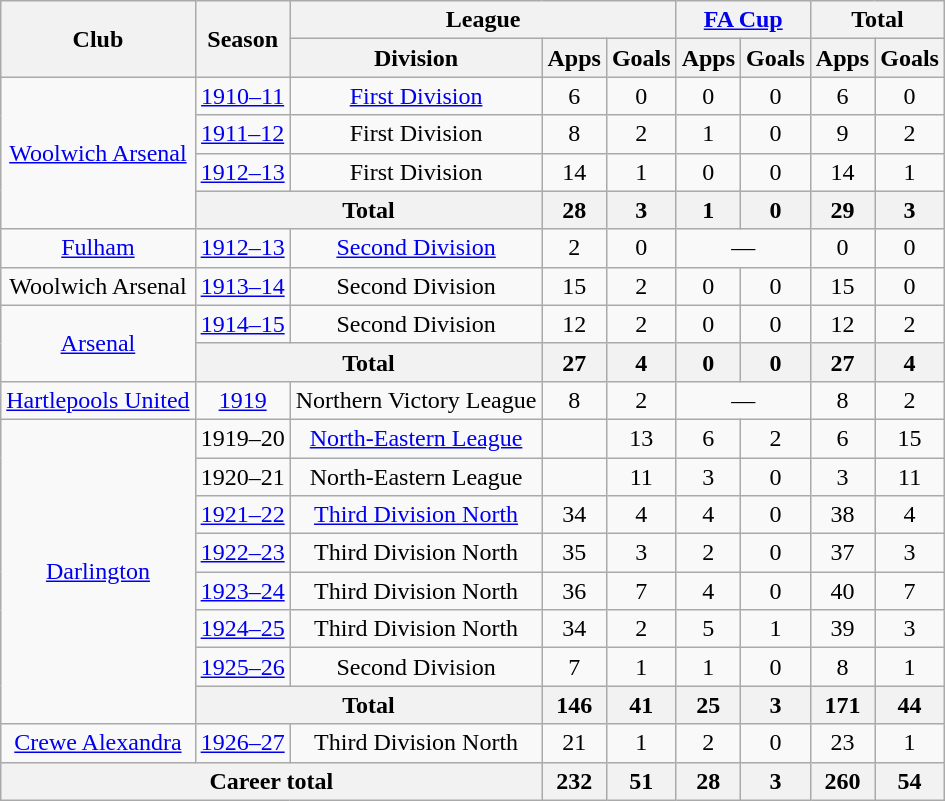<table class=wikitable style=text-align:center>
<tr>
<th rowspan="2">Club</th>
<th rowspan="2">Season</th>
<th colspan="3">League</th>
<th colspan="2"><a href='#'>FA Cup</a></th>
<th colspan="2">Total</th>
</tr>
<tr>
<th>Division</th>
<th>Apps</th>
<th>Goals</th>
<th>Apps</th>
<th>Goals</th>
<th>Apps</th>
<th>Goals</th>
</tr>
<tr>
<td rowspan="4"><a href='#'>Woolwich Arsenal</a></td>
<td><a href='#'>1910–11</a></td>
<td><a href='#'>First Division</a></td>
<td>6</td>
<td>0</td>
<td>0</td>
<td>0</td>
<td>6</td>
<td>0</td>
</tr>
<tr>
<td><a href='#'>1911–12</a></td>
<td>First Division</td>
<td>8</td>
<td>2</td>
<td>1</td>
<td>0</td>
<td>9</td>
<td>2</td>
</tr>
<tr>
<td><a href='#'>1912–13</a></td>
<td>First Division</td>
<td>14</td>
<td>1</td>
<td>0</td>
<td>0</td>
<td>14</td>
<td>1</td>
</tr>
<tr>
<th colspan="2">Total</th>
<th>28</th>
<th>3</th>
<th>1</th>
<th>0</th>
<th>29</th>
<th>3</th>
</tr>
<tr>
<td><a href='#'>Fulham</a></td>
<td><a href='#'>1912–13</a></td>
<td><a href='#'>Second Division</a></td>
<td>2</td>
<td>0</td>
<td colspan="2">—</td>
<td>0</td>
<td>0</td>
</tr>
<tr>
<td>Woolwich Arsenal</td>
<td><a href='#'>1913–14</a></td>
<td>Second Division</td>
<td>15</td>
<td>2</td>
<td>0</td>
<td>0</td>
<td>15</td>
<td>0</td>
</tr>
<tr>
<td rowspan="2"><a href='#'>Arsenal</a></td>
<td><a href='#'>1914–15</a></td>
<td>Second Division</td>
<td>12</td>
<td>2</td>
<td>0</td>
<td>0</td>
<td>12</td>
<td>2</td>
</tr>
<tr>
<th colspan="2">Total</th>
<th>27</th>
<th>4</th>
<th>0</th>
<th>0</th>
<th>27</th>
<th>4</th>
</tr>
<tr>
<td><a href='#'>Hartlepools United</a></td>
<td><a href='#'>1919</a></td>
<td>Northern Victory League</td>
<td>8</td>
<td>2</td>
<td colspan="2">—</td>
<td>8</td>
<td>2</td>
</tr>
<tr>
<td rowspan="8"><a href='#'>Darlington</a></td>
<td>1919–20</td>
<td><a href='#'>North-Eastern League</a></td>
<td></td>
<td>13</td>
<td>6</td>
<td>2</td>
<td>6</td>
<td>15</td>
</tr>
<tr>
<td>1920–21</td>
<td>North-Eastern League</td>
<td></td>
<td>11</td>
<td>3</td>
<td>0</td>
<td>3</td>
<td>11</td>
</tr>
<tr>
<td><a href='#'>1921–22</a></td>
<td><a href='#'>Third Division North</a></td>
<td>34</td>
<td>4</td>
<td>4</td>
<td>0</td>
<td>38</td>
<td>4</td>
</tr>
<tr>
<td><a href='#'>1922–23</a></td>
<td>Third Division North</td>
<td>35</td>
<td>3</td>
<td>2</td>
<td>0</td>
<td>37</td>
<td>3</td>
</tr>
<tr>
<td><a href='#'>1923–24</a></td>
<td>Third Division North</td>
<td>36</td>
<td>7</td>
<td>4</td>
<td>0</td>
<td>40</td>
<td>7</td>
</tr>
<tr>
<td><a href='#'>1924–25</a></td>
<td>Third Division North</td>
<td>34</td>
<td>2</td>
<td>5</td>
<td>1</td>
<td>39</td>
<td>3</td>
</tr>
<tr>
<td><a href='#'>1925–26</a></td>
<td>Second Division</td>
<td>7</td>
<td>1</td>
<td>1</td>
<td>0</td>
<td>8</td>
<td>1</td>
</tr>
<tr>
<th colspan="2">Total</th>
<th>146</th>
<th>41</th>
<th>25</th>
<th>3</th>
<th>171</th>
<th>44</th>
</tr>
<tr>
<td><a href='#'>Crewe Alexandra</a></td>
<td><a href='#'>1926–27</a></td>
<td>Third Division North</td>
<td>21</td>
<td>1</td>
<td>2</td>
<td>0</td>
<td>23</td>
<td>1</td>
</tr>
<tr>
<th colspan="3">Career total</th>
<th>232</th>
<th>51</th>
<th>28</th>
<th>3</th>
<th>260</th>
<th>54</th>
</tr>
</table>
